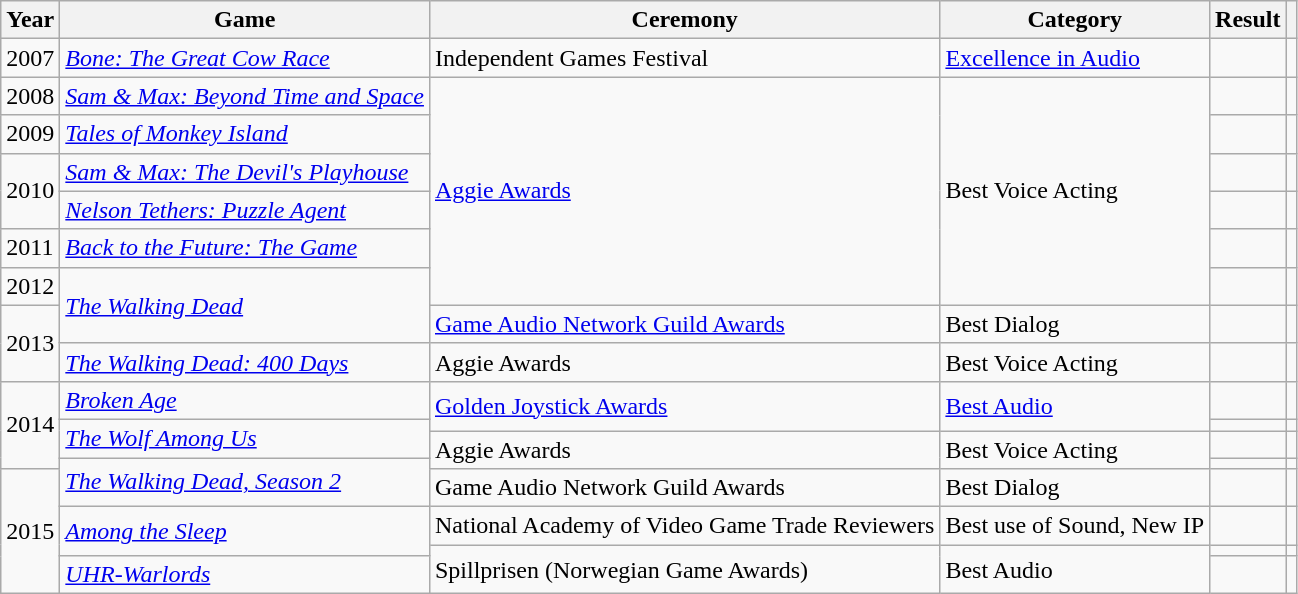<table class="wikitable sortable">
<tr>
<th>Year</th>
<th>Game</th>
<th>Ceremony</th>
<th>Category</th>
<th>Result</th>
<th></th>
</tr>
<tr>
<td>2007</td>
<td><em><a href='#'>Bone: The Great Cow Race</a></em></td>
<td>Independent Games Festival</td>
<td><a href='#'>Excellence in Audio</a></td>
<td></td>
<td></td>
</tr>
<tr>
<td>2008</td>
<td><em><a href='#'>Sam & Max: Beyond Time and Space</a></em></td>
<td rowspan="6"><a href='#'>Aggie Awards</a></td>
<td rowspan="6">Best Voice Acting</td>
<td></td>
<td></td>
</tr>
<tr>
<td>2009</td>
<td><em><a href='#'>Tales of Monkey Island</a></em></td>
<td></td>
<td></td>
</tr>
<tr>
<td rowspan="2">2010</td>
<td><em><a href='#'>Sam & Max: The Devil's Playhouse</a></em></td>
<td></td>
<td></td>
</tr>
<tr>
<td><em><a href='#'>Nelson Tethers: Puzzle Agent</a></em></td>
<td></td>
<td></td>
</tr>
<tr>
<td>2011</td>
<td><em><a href='#'>Back to the Future: The Game</a></em></td>
<td></td>
<td></td>
</tr>
<tr>
<td>2012</td>
<td rowspan="2"><em><a href='#'>The Walking Dead</a></em></td>
<td></td>
<td></td>
</tr>
<tr>
<td rowspan="2">2013</td>
<td><a href='#'>Game Audio Network Guild Awards</a></td>
<td>Best Dialog</td>
<td></td>
<td></td>
</tr>
<tr>
<td><em><a href='#'>The Walking Dead: 400 Days</a></em></td>
<td>Aggie Awards</td>
<td>Best Voice Acting</td>
<td></td>
<td></td>
</tr>
<tr>
<td rowspan="4">2014</td>
<td><em><a href='#'>Broken Age</a></em></td>
<td rowspan="2"><a href='#'>Golden Joystick Awards</a></td>
<td rowspan="2"><a href='#'>Best Audio</a></td>
<td></td>
<td></td>
</tr>
<tr>
<td rowspan="2"><em><a href='#'>The Wolf Among Us</a></em></td>
<td></td>
<td></td>
</tr>
<tr>
<td rowspan="2">Aggie Awards</td>
<td rowspan="2">Best Voice Acting</td>
<td></td>
<td></td>
</tr>
<tr>
<td rowspan="2"><em><a href='#'>The Walking Dead, Season 2</a></em></td>
<td></td>
<td></td>
</tr>
<tr>
<td rowspan="4">2015</td>
<td>Game Audio Network Guild Awards</td>
<td>Best Dialog</td>
<td></td>
<td></td>
</tr>
<tr>
<td rowspan="2"><em><a href='#'>Among the Sleep</a></em></td>
<td>National Academy of Video Game Trade Reviewers</td>
<td>Best use of Sound, New IP</td>
<td></td>
<td></td>
</tr>
<tr>
<td rowspan="2">Spillprisen (Norwegian Game Awards)</td>
<td rowspan="2">Best Audio</td>
<td></td>
<td></td>
</tr>
<tr>
<td><em><a href='#'>UHR-Warlords</a></em></td>
<td></td>
<td></td>
</tr>
</table>
